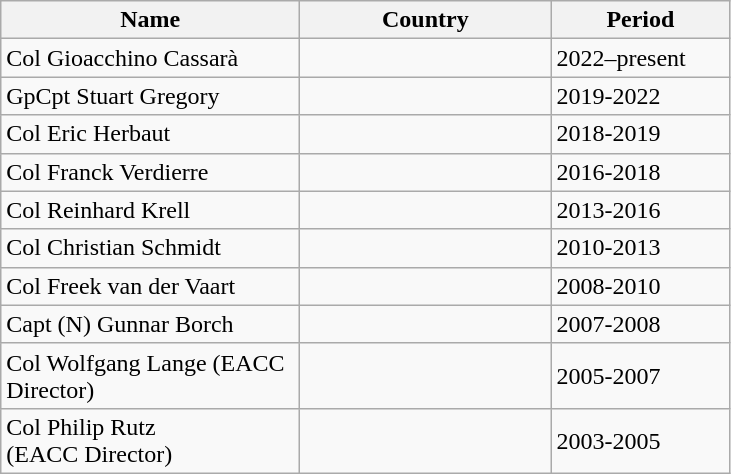<table class="wikitable">
<tr>
<th style=width:12em>Name</th>
<th style=width:10em>Country</th>
<th style=width:7em>Period</th>
</tr>
<tr>
<td>Col Gioacchino Cassarà</td>
<td></td>
<td>2022–present</td>
</tr>
<tr>
<td>GpCpt Stuart Gregory</td>
<td></td>
<td>2019-2022</td>
</tr>
<tr>
<td>Col Eric Herbaut</td>
<td></td>
<td>2018-2019</td>
</tr>
<tr>
<td>Col Franck Verdierre</td>
<td></td>
<td>2016-2018</td>
</tr>
<tr>
<td>Col Reinhard Krell</td>
<td></td>
<td>2013-2016</td>
</tr>
<tr>
<td>Col Christian Schmidt</td>
<td></td>
<td>2010-2013</td>
</tr>
<tr>
<td>Col Freek van der Vaart</td>
<td></td>
<td>2008-2010</td>
</tr>
<tr>
<td>Capt (N) Gunnar Borch</td>
<td></td>
<td>2007-2008</td>
</tr>
<tr>
<td>Col Wolfgang Lange (EACC Director)</td>
<td></td>
<td>2005-2007</td>
</tr>
<tr>
<td>Col Philip Rutz<br>(EACC Director)</td>
<td></td>
<td>2003-2005</td>
</tr>
</table>
